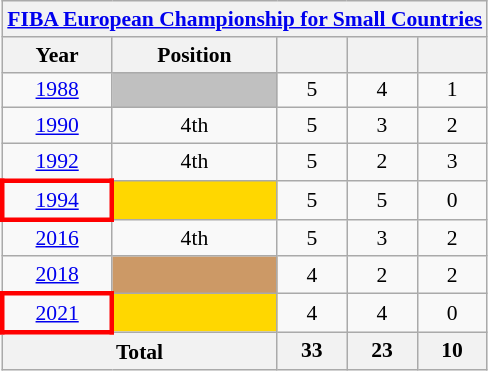<table class="wikitable" style="text-align: center;font-size:90%;">
<tr>
<th colspan=5><a href='#'>FIBA European Championship for Small Countries</a></th>
</tr>
<tr>
<th>Year</th>
<th>Position</th>
<th width=40></th>
<th width=40></th>
<th width=40></th>
</tr>
<tr>
<td> <a href='#'>1988</a></td>
<td bgcolor=silver></td>
<td>5</td>
<td>4</td>
<td>1</td>
</tr>
<tr>
<td> <a href='#'>1990</a></td>
<td>4th</td>
<td>5</td>
<td>3</td>
<td>2</td>
</tr>
<tr>
<td> <a href='#'>1992</a></td>
<td>4th</td>
<td>5</td>
<td>2</td>
<td>3</td>
</tr>
<tr>
<td style="border: 3px solid red"> <a href='#'>1994</a></td>
<td bgcolor=gold></td>
<td>5</td>
<td>5</td>
<td>0</td>
</tr>
<tr>
<td> <a href='#'>2016</a></td>
<td>4th</td>
<td>5</td>
<td>3</td>
<td>2</td>
</tr>
<tr>
<td> <a href='#'>2018</a></td>
<td bgcolor=#cc9966></td>
<td>4</td>
<td>2</td>
<td>2</td>
</tr>
<tr>
<td style="border: 3px solid red"> <a href='#'>2021</a></td>
<td bgcolor=gold></td>
<td>4</td>
<td>4</td>
<td>0</td>
</tr>
<tr>
<th colspan=2>Total</th>
<th>33</th>
<th>23</th>
<th>10</th>
</tr>
</table>
